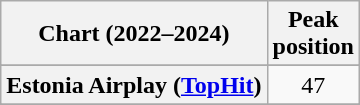<table class="wikitable sortable plainrowheaders" style="text-align:center">
<tr>
<th scope="col">Chart (2022–2024)</th>
<th scope="col">Peak<br>position</th>
</tr>
<tr>
</tr>
<tr>
</tr>
<tr>
</tr>
<tr>
</tr>
<tr>
<th scope="row">Estonia Airplay (<a href='#'>TopHit</a>)</th>
<td>47</td>
</tr>
<tr>
</tr>
<tr>
</tr>
<tr>
</tr>
<tr>
</tr>
<tr>
</tr>
<tr>
</tr>
<tr>
</tr>
</table>
